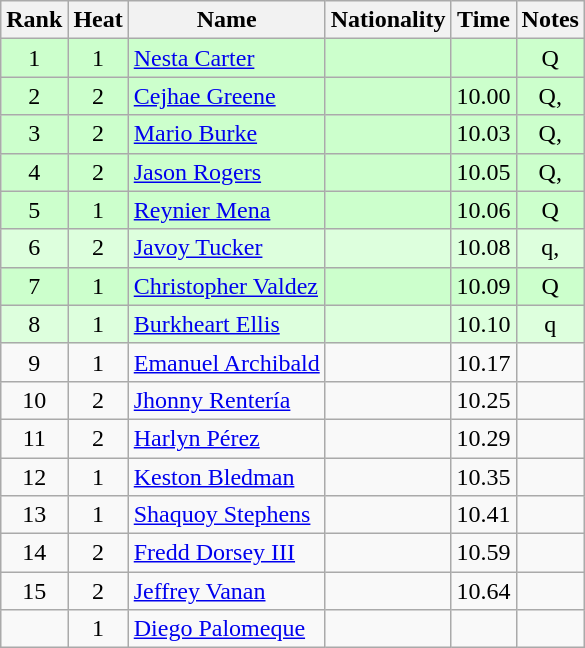<table class="wikitable sortable" style="text-align:center">
<tr>
<th>Rank</th>
<th>Heat</th>
<th>Name</th>
<th>Nationality</th>
<th>Time</th>
<th>Notes</th>
</tr>
<tr bgcolor=ccffcc>
<td>1</td>
<td>1</td>
<td align=left><a href='#'>Nesta Carter</a></td>
<td align=left></td>
<td></td>
<td>Q</td>
</tr>
<tr bgcolor=ccffcc>
<td>2</td>
<td>2</td>
<td align=left><a href='#'>Cejhae Greene</a></td>
<td align=left></td>
<td>10.00</td>
<td>Q, <strong></strong></td>
</tr>
<tr bgcolor=ccffcc>
<td>3</td>
<td>2</td>
<td align=left><a href='#'>Mario Burke</a></td>
<td align=left></td>
<td>10.03</td>
<td>Q, <strong></strong></td>
</tr>
<tr bgcolor=ccffcc>
<td>4</td>
<td>2</td>
<td align=left><a href='#'>Jason Rogers</a></td>
<td align=left></td>
<td>10.05</td>
<td>Q, <strong></strong></td>
</tr>
<tr bgcolor=ccffcc>
<td>5</td>
<td>1</td>
<td align=left><a href='#'>Reynier Mena</a></td>
<td align=left></td>
<td>10.06</td>
<td>Q</td>
</tr>
<tr bgcolor=ddffdd>
<td>6</td>
<td>2</td>
<td align=left><a href='#'>Javoy Tucker</a></td>
<td align=left></td>
<td>10.08</td>
<td>q, <strong></strong></td>
</tr>
<tr bgcolor=ccffcc>
<td>7</td>
<td>1</td>
<td align=left><a href='#'>Christopher Valdez</a></td>
<td align=left></td>
<td>10.09</td>
<td>Q</td>
</tr>
<tr bgcolor=ddffdd>
<td>8</td>
<td>1</td>
<td align=left><a href='#'>Burkheart Ellis</a></td>
<td align=left></td>
<td>10.10</td>
<td>q</td>
</tr>
<tr>
<td>9</td>
<td>1</td>
<td align=left><a href='#'>Emanuel Archibald</a></td>
<td align=left></td>
<td>10.17</td>
<td></td>
</tr>
<tr>
<td>10</td>
<td>2</td>
<td align=left><a href='#'>Jhonny Rentería</a></td>
<td align=left></td>
<td>10.25</td>
<td></td>
</tr>
<tr>
<td>11</td>
<td>2</td>
<td align=left><a href='#'>Harlyn Pérez</a></td>
<td align=left></td>
<td>10.29</td>
<td></td>
</tr>
<tr>
<td>12</td>
<td>1</td>
<td align=left><a href='#'>Keston Bledman</a></td>
<td align=left></td>
<td>10.35</td>
<td></td>
</tr>
<tr>
<td>13</td>
<td>1</td>
<td align=left><a href='#'>Shaquoy Stephens</a></td>
<td align=left></td>
<td>10.41</td>
<td></td>
</tr>
<tr>
<td>14</td>
<td>2</td>
<td align=left><a href='#'>Fredd Dorsey III</a></td>
<td align=left></td>
<td>10.59</td>
<td></td>
</tr>
<tr>
<td>15</td>
<td>2</td>
<td align=left><a href='#'>Jeffrey Vanan</a></td>
<td align=left></td>
<td>10.64</td>
<td></td>
</tr>
<tr>
<td></td>
<td>1</td>
<td align=left><a href='#'>Diego Palomeque</a></td>
<td align=left></td>
<td></td>
<td></td>
</tr>
</table>
